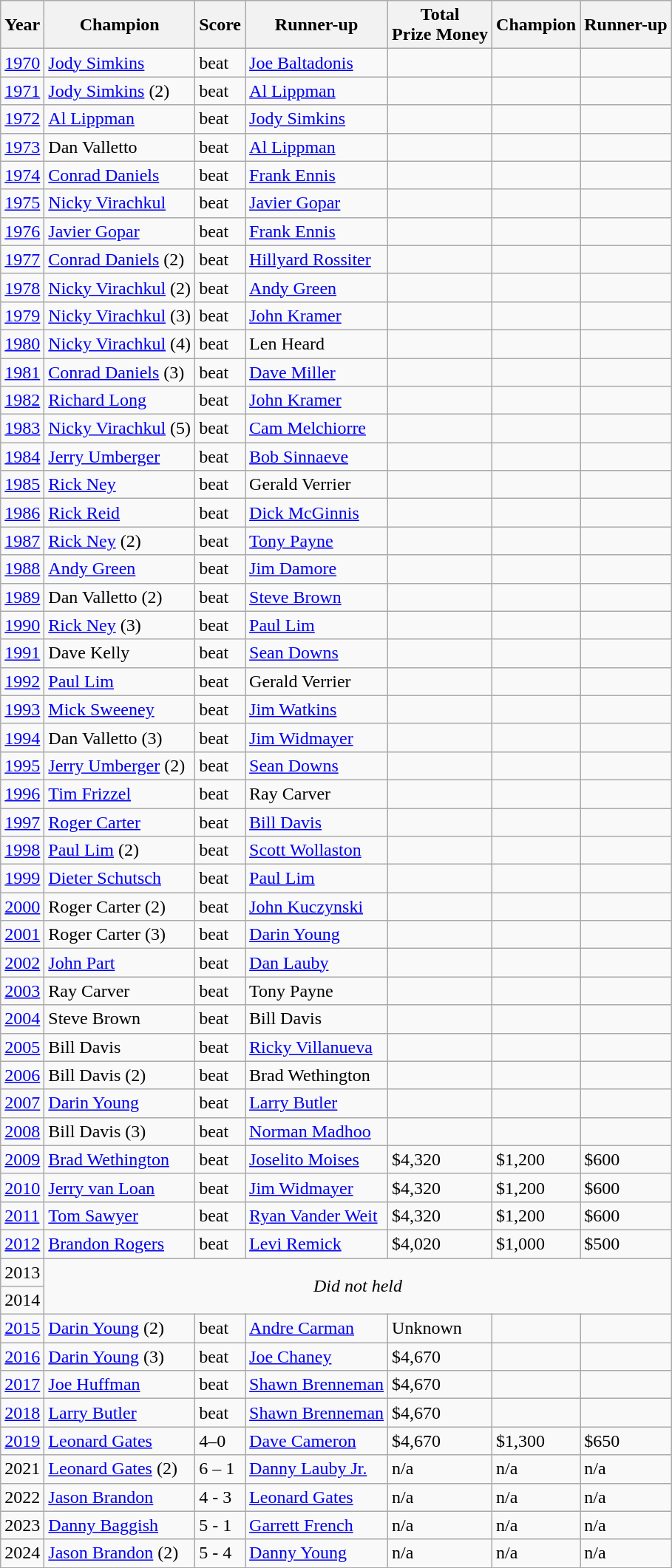<table class="wikitable">
<tr>
<th>Year</th>
<th>Champion</th>
<th>Score</th>
<th>Runner-up</th>
<th>Total<br>Prize Money</th>
<th>Champion</th>
<th>Runner-up</th>
</tr>
<tr>
<td><a href='#'>1970</a></td>
<td> <a href='#'>Jody Simkins</a></td>
<td>beat</td>
<td> <a href='#'>Joe Baltadonis</a></td>
<td></td>
<td></td>
<td></td>
</tr>
<tr>
<td><a href='#'>1971</a></td>
<td> <a href='#'>Jody Simkins</a> (2)</td>
<td>beat</td>
<td> <a href='#'>Al Lippman</a></td>
<td></td>
<td></td>
<td></td>
</tr>
<tr>
<td><a href='#'>1972</a></td>
<td> <a href='#'>Al Lippman</a></td>
<td>beat</td>
<td> <a href='#'>Jody Simkins</a></td>
<td></td>
<td></td>
<td></td>
</tr>
<tr>
<td><a href='#'>1973</a></td>
<td> Dan Valletto</td>
<td>beat</td>
<td> <a href='#'>Al Lippman</a></td>
<td></td>
<td></td>
<td></td>
</tr>
<tr>
<td><a href='#'>1974</a></td>
<td> <a href='#'>Conrad Daniels</a></td>
<td>beat</td>
<td> <a href='#'>Frank Ennis</a></td>
<td></td>
<td></td>
<td></td>
</tr>
<tr>
<td><a href='#'>1975</a></td>
<td> <a href='#'>Nicky Virachkul</a></td>
<td>beat</td>
<td> <a href='#'>Javier Gopar</a></td>
<td></td>
<td></td>
<td></td>
</tr>
<tr>
<td><a href='#'>1976</a></td>
<td> <a href='#'>Javier Gopar</a></td>
<td>beat</td>
<td> <a href='#'>Frank Ennis</a></td>
<td></td>
<td></td>
<td></td>
</tr>
<tr>
<td><a href='#'>1977</a></td>
<td> <a href='#'>Conrad Daniels</a> (2)</td>
<td>beat</td>
<td> <a href='#'>Hillyard Rossiter</a></td>
<td></td>
<td></td>
<td></td>
</tr>
<tr>
<td><a href='#'>1978</a></td>
<td> <a href='#'>Nicky Virachkul</a> (2)</td>
<td>beat</td>
<td> <a href='#'>Andy Green</a></td>
<td></td>
<td></td>
<td></td>
</tr>
<tr>
<td><a href='#'>1979</a></td>
<td> <a href='#'>Nicky Virachkul</a> (3)</td>
<td>beat</td>
<td> <a href='#'>John Kramer</a></td>
<td></td>
<td></td>
<td></td>
</tr>
<tr>
<td><a href='#'>1980</a></td>
<td> <a href='#'>Nicky Virachkul</a> (4)</td>
<td>beat</td>
<td> Len Heard</td>
<td></td>
<td></td>
<td></td>
</tr>
<tr>
<td><a href='#'>1981</a></td>
<td> <a href='#'>Conrad Daniels</a> (3)</td>
<td>beat</td>
<td> <a href='#'>Dave Miller</a></td>
<td></td>
<td></td>
<td></td>
</tr>
<tr>
<td><a href='#'>1982</a></td>
<td> <a href='#'>Richard Long</a></td>
<td>beat</td>
<td> <a href='#'>John Kramer</a></td>
<td></td>
<td></td>
<td></td>
</tr>
<tr>
<td><a href='#'>1983</a></td>
<td> <a href='#'>Nicky Virachkul</a> (5)</td>
<td>beat</td>
<td> <a href='#'>Cam Melchiorre</a></td>
<td></td>
<td></td>
<td></td>
</tr>
<tr>
<td><a href='#'>1984</a></td>
<td> <a href='#'>Jerry Umberger</a></td>
<td>beat</td>
<td> <a href='#'>Bob Sinnaeve</a></td>
<td></td>
<td></td>
<td></td>
</tr>
<tr>
<td><a href='#'>1985</a></td>
<td> <a href='#'>Rick Ney</a></td>
<td>beat</td>
<td> Gerald Verrier</td>
<td></td>
<td></td>
<td></td>
</tr>
<tr>
<td><a href='#'>1986</a></td>
<td> <a href='#'>Rick Reid</a></td>
<td>beat</td>
<td> <a href='#'>Dick McGinnis</a></td>
<td></td>
<td></td>
<td></td>
</tr>
<tr>
<td><a href='#'>1987</a></td>
<td> <a href='#'>Rick Ney</a> (2)</td>
<td>beat</td>
<td> <a href='#'>Tony Payne</a></td>
<td></td>
<td></td>
<td></td>
</tr>
<tr>
<td><a href='#'>1988</a></td>
<td> <a href='#'>Andy Green</a></td>
<td>beat</td>
<td> <a href='#'>Jim Damore</a></td>
<td></td>
<td></td>
<td></td>
</tr>
<tr>
<td><a href='#'>1989</a></td>
<td> Dan Valletto (2)</td>
<td>beat</td>
<td> <a href='#'>Steve Brown</a></td>
<td></td>
<td></td>
<td></td>
</tr>
<tr>
<td><a href='#'>1990</a></td>
<td> <a href='#'>Rick Ney</a> (3)</td>
<td>beat</td>
<td> <a href='#'>Paul Lim</a></td>
<td></td>
<td></td>
<td></td>
</tr>
<tr>
<td><a href='#'>1991</a></td>
<td> Dave Kelly</td>
<td>beat</td>
<td> <a href='#'>Sean Downs</a></td>
<td></td>
<td></td>
<td></td>
</tr>
<tr>
<td><a href='#'>1992</a></td>
<td> <a href='#'>Paul Lim</a></td>
<td>beat</td>
<td> Gerald Verrier</td>
<td></td>
<td></td>
<td></td>
</tr>
<tr>
<td><a href='#'>1993</a></td>
<td> <a href='#'>Mick Sweeney</a></td>
<td>beat</td>
<td> <a href='#'>Jim Watkins</a></td>
<td></td>
<td></td>
<td></td>
</tr>
<tr>
<td><a href='#'>1994</a></td>
<td> Dan Valletto (3)</td>
<td>beat</td>
<td> <a href='#'>Jim Widmayer</a></td>
<td></td>
<td></td>
<td></td>
</tr>
<tr>
<td><a href='#'>1995</a></td>
<td> <a href='#'>Jerry Umberger</a> (2)</td>
<td>beat</td>
<td> <a href='#'>Sean Downs</a></td>
<td></td>
<td></td>
<td></td>
</tr>
<tr>
<td><a href='#'>1996</a></td>
<td> <a href='#'>Tim Frizzel</a></td>
<td>beat</td>
<td> Ray Carver</td>
<td></td>
<td></td>
<td></td>
</tr>
<tr>
<td><a href='#'>1997</a></td>
<td> <a href='#'>Roger Carter</a></td>
<td>beat</td>
<td> <a href='#'>Bill Davis</a></td>
<td></td>
<td></td>
<td></td>
</tr>
<tr>
<td><a href='#'>1998</a></td>
<td> <a href='#'>Paul Lim</a> (2)</td>
<td>beat</td>
<td> <a href='#'>Scott Wollaston</a></td>
<td></td>
<td></td>
<td></td>
</tr>
<tr>
<td><a href='#'>1999</a></td>
<td> <a href='#'>Dieter Schutsch</a></td>
<td>beat</td>
<td> <a href='#'>Paul Lim</a></td>
<td></td>
<td></td>
<td></td>
</tr>
<tr>
<td><a href='#'>2000</a></td>
<td> Roger Carter (2)</td>
<td>beat</td>
<td> <a href='#'>John Kuczynski</a></td>
<td></td>
<td></td>
<td></td>
</tr>
<tr>
<td><a href='#'>2001</a></td>
<td> Roger Carter (3)</td>
<td>beat</td>
<td> <a href='#'>Darin Young</a></td>
<td></td>
<td></td>
<td></td>
</tr>
<tr>
<td><a href='#'>2002</a></td>
<td> <a href='#'>John Part</a></td>
<td>beat</td>
<td> <a href='#'>Dan Lauby</a></td>
<td></td>
<td></td>
<td></td>
</tr>
<tr>
<td><a href='#'>2003</a></td>
<td> Ray Carver</td>
<td>beat</td>
<td> Tony Payne</td>
<td></td>
<td></td>
<td></td>
</tr>
<tr>
<td><a href='#'>2004</a></td>
<td> Steve Brown</td>
<td>beat</td>
<td> Bill Davis</td>
<td></td>
<td></td>
<td></td>
</tr>
<tr>
<td><a href='#'>2005</a></td>
<td> Bill Davis</td>
<td>beat</td>
<td> <a href='#'>Ricky Villanueva</a></td>
<td></td>
<td></td>
<td></td>
</tr>
<tr>
<td><a href='#'>2006</a></td>
<td> Bill Davis (2)</td>
<td>beat</td>
<td> Brad Wethington</td>
<td></td>
<td></td>
<td></td>
</tr>
<tr>
<td><a href='#'>2007</a></td>
<td> <a href='#'>Darin Young</a></td>
<td>beat</td>
<td> <a href='#'>Larry Butler</a></td>
<td></td>
<td></td>
<td></td>
</tr>
<tr>
<td><a href='#'>2008</a></td>
<td> Bill Davis (3)</td>
<td>beat</td>
<td> <a href='#'>Norman Madhoo</a></td>
<td></td>
<td></td>
<td></td>
</tr>
<tr>
<td><a href='#'>2009</a></td>
<td> <a href='#'>Brad Wethington</a></td>
<td>beat</td>
<td> <a href='#'>Joselito Moises</a></td>
<td>$4,320</td>
<td>$1,200</td>
<td>$600</td>
</tr>
<tr>
<td><a href='#'>2010</a></td>
<td> <a href='#'>Jerry van Loan</a></td>
<td>beat</td>
<td> <a href='#'>Jim Widmayer</a></td>
<td>$4,320</td>
<td>$1,200</td>
<td>$600</td>
</tr>
<tr>
<td><a href='#'>2011</a></td>
<td> <a href='#'>Tom Sawyer</a></td>
<td>beat</td>
<td> <a href='#'>Ryan Vander Weit</a></td>
<td>$4,320</td>
<td>$1,200</td>
<td>$600</td>
</tr>
<tr>
<td><a href='#'>2012</a></td>
<td> <a href='#'>Brandon Rogers</a></td>
<td>beat</td>
<td> <a href='#'>Levi Remick</a></td>
<td>$4,020</td>
<td>$1,000</td>
<td>$500</td>
</tr>
<tr>
<td>2013</td>
<td rowspan=2 colspan=6 align=center><em>Did not held</em></td>
</tr>
<tr>
<td>2014</td>
</tr>
<tr>
<td><a href='#'>2015</a></td>
<td> <a href='#'>Darin Young</a> (2)</td>
<td>beat</td>
<td> <a href='#'>Andre Carman</a></td>
<td>Unknown</td>
<td></td>
<td></td>
</tr>
<tr>
<td><a href='#'>2016</a></td>
<td> <a href='#'>Darin Young</a> (3)</td>
<td>beat</td>
<td> <a href='#'>Joe Chaney</a></td>
<td>$4,670</td>
<td></td>
<td></td>
</tr>
<tr>
<td><a href='#'>2017</a></td>
<td> <a href='#'>Joe Huffman</a></td>
<td>beat</td>
<td> <a href='#'>Shawn Brenneman</a></td>
<td>$4,670</td>
<td></td>
<td></td>
</tr>
<tr>
<td><a href='#'>2018</a></td>
<td> <a href='#'>Larry Butler</a></td>
<td>beat</td>
<td> <a href='#'>Shawn Brenneman</a></td>
<td>$4,670</td>
<td></td>
<td></td>
</tr>
<tr>
<td><a href='#'>2019</a></td>
<td> <a href='#'>Leonard Gates</a></td>
<td>4–0</td>
<td> <a href='#'>Dave Cameron</a></td>
<td>$4,670</td>
<td>$1,300</td>
<td>$650</td>
</tr>
<tr>
<td>2021</td>
<td> <a href='#'>Leonard Gates</a> (2)</td>
<td>6 – 1</td>
<td> <a href='#'>Danny Lauby Jr.</a></td>
<td>n/a</td>
<td>n/a</td>
<td>n/a</td>
</tr>
<tr>
<td>2022</td>
<td> <a href='#'>Jason Brandon</a></td>
<td>4 - 3</td>
<td> <a href='#'>Leonard Gates</a></td>
<td>n/a</td>
<td>n/a</td>
<td>n/a</td>
</tr>
<tr>
<td>2023</td>
<td> <a href='#'>Danny Baggish</a></td>
<td>5 - 1</td>
<td> <a href='#'>Garrett French</a></td>
<td>n/a</td>
<td>n/a</td>
<td>n/a</td>
</tr>
<tr>
<td>2024</td>
<td> <a href='#'>Jason Brandon</a> (2)</td>
<td>5 - 4</td>
<td> <a href='#'>Danny Young</a></td>
<td>n/a</td>
<td>n/a</td>
<td>n/a</td>
</tr>
</table>
